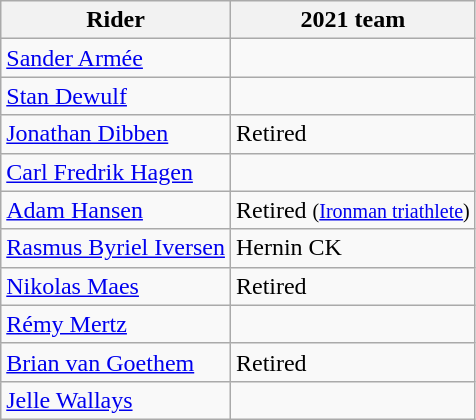<table class="wikitable">
<tr>
<th>Rider</th>
<th>2021 team</th>
</tr>
<tr>
<td><a href='#'>Sander Armée</a></td>
<td></td>
</tr>
<tr>
<td><a href='#'>Stan Dewulf</a></td>
<td></td>
</tr>
<tr>
<td><a href='#'>Jonathan Dibben</a></td>
<td>Retired</td>
</tr>
<tr>
<td><a href='#'>Carl Fredrik Hagen</a></td>
<td></td>
</tr>
<tr>
<td><a href='#'>Adam Hansen</a></td>
<td>Retired <small>(<a href='#'>Ironman triathlete</a>)</small></td>
</tr>
<tr>
<td><a href='#'>Rasmus Byriel Iversen</a></td>
<td>Hernin CK</td>
</tr>
<tr>
<td><a href='#'>Nikolas Maes</a></td>
<td>Retired</td>
</tr>
<tr>
<td><a href='#'>Rémy Mertz</a></td>
<td></td>
</tr>
<tr>
<td><a href='#'>Brian van Goethem</a></td>
<td>Retired</td>
</tr>
<tr>
<td><a href='#'>Jelle Wallays</a></td>
<td></td>
</tr>
</table>
